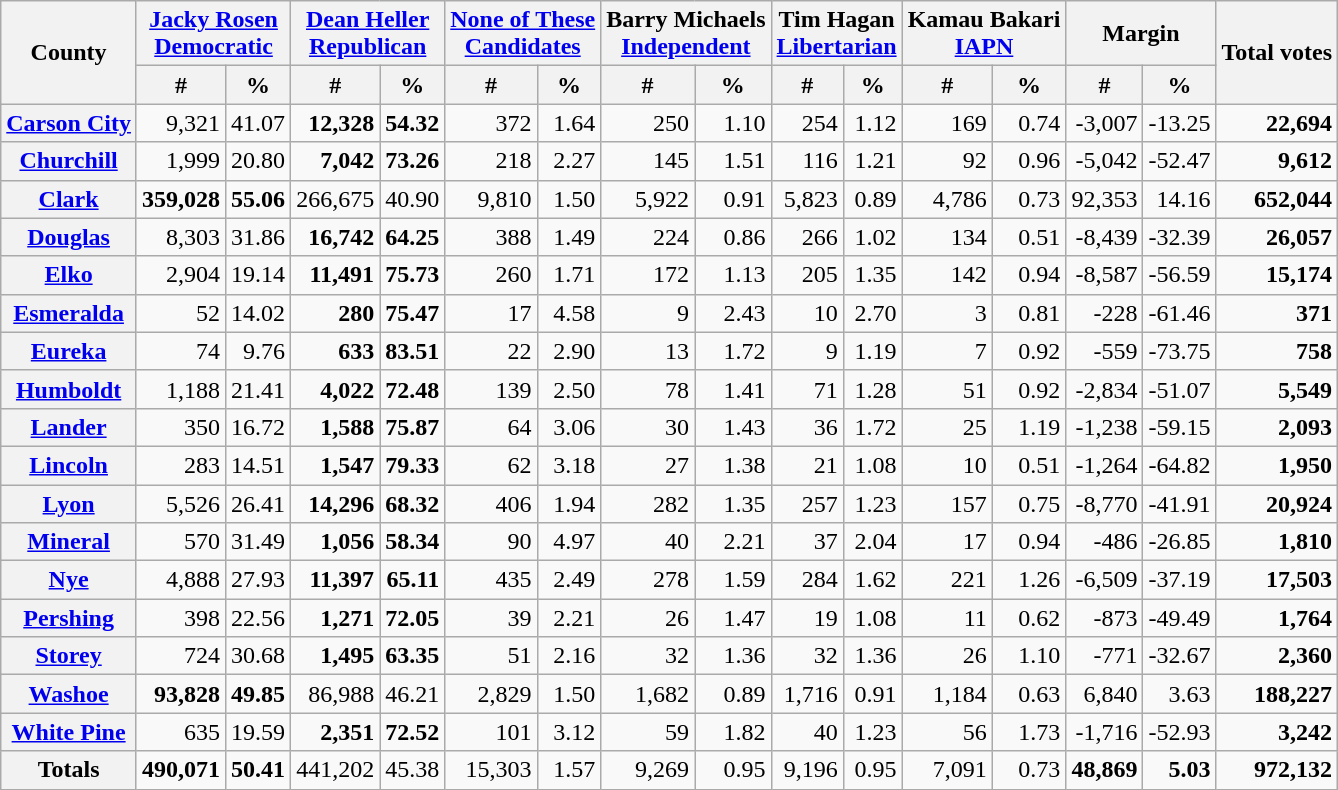<table class="wikitable sortable" style="text-align:right">
<tr>
<th rowspan="2">County</th>
<th colspan="2"><a href='#'>Jacky Rosen</a><br><a href='#'>Democratic</a></th>
<th colspan="2"><a href='#'>Dean Heller</a><br><a href='#'>Republican</a></th>
<th colspan="2"><a href='#'>None of These<br>Candidates</a></th>
<th colspan="2">Barry Michaels<br><a href='#'>Independent</a></th>
<th colspan="2">Tim Hagan<br><a href='#'>Libertarian</a></th>
<th colspan="2">Kamau Bakari<br><a href='#'>IAPN</a></th>
<th colspan="2">Margin</th>
<th rowspan="2">Total votes</th>
</tr>
<tr>
<th data-sort-type="number">#</th>
<th data-sort-type="number">%</th>
<th data-sort-type="number">#</th>
<th data-sort-type="number">%</th>
<th data-sort-type="number">#</th>
<th data-sort-type="number">%</th>
<th data-sort-type="number">#</th>
<th data-sort-type="number">%</th>
<th data-sort-type="number">#</th>
<th data-sort-type="number">%</th>
<th data-sort-type="number">#</th>
<th data-sort-type="number">%</th>
<th data-sort-type="number">#</th>
<th data-sort-type="number">%</th>
</tr>
<tr>
<th><a href='#'>Carson City</a></th>
<td>9,321</td>
<td>41.07</td>
<td><strong>12,328</strong></td>
<td><strong>54.32</strong></td>
<td>372</td>
<td>1.64</td>
<td>250</td>
<td>1.10</td>
<td>254</td>
<td>1.12</td>
<td>169</td>
<td>0.74</td>
<td>-3,007</td>
<td>-13.25</td>
<td><strong>22,694</strong></td>
</tr>
<tr>
<th><a href='#'>Churchill</a></th>
<td>1,999</td>
<td>20.80</td>
<td><strong>7,042</strong></td>
<td><strong>73.26</strong></td>
<td>218</td>
<td>2.27</td>
<td>145</td>
<td>1.51</td>
<td>116</td>
<td>1.21</td>
<td>92</td>
<td>0.96</td>
<td>-5,042</td>
<td>-52.47</td>
<td><strong>9,612</strong></td>
</tr>
<tr>
<th><a href='#'>Clark</a></th>
<td><strong>359,028</strong></td>
<td><strong>55.06</strong></td>
<td>266,675</td>
<td>40.90</td>
<td>9,810</td>
<td>1.50</td>
<td>5,922</td>
<td>0.91</td>
<td>5,823</td>
<td>0.89</td>
<td>4,786</td>
<td>0.73</td>
<td>92,353</td>
<td>14.16</td>
<td><strong>652,044</strong></td>
</tr>
<tr>
<th><a href='#'>Douglas</a></th>
<td>8,303</td>
<td>31.86</td>
<td><strong>16,742</strong></td>
<td><strong>64.25</strong></td>
<td>388</td>
<td>1.49</td>
<td>224</td>
<td>0.86</td>
<td>266</td>
<td>1.02</td>
<td>134</td>
<td>0.51</td>
<td>-8,439</td>
<td>-32.39</td>
<td><strong>26,057</strong></td>
</tr>
<tr>
<th><a href='#'>Elko</a></th>
<td>2,904</td>
<td>19.14</td>
<td><strong>11,491</strong></td>
<td><strong>75.73</strong></td>
<td>260</td>
<td>1.71</td>
<td>172</td>
<td>1.13</td>
<td>205</td>
<td>1.35</td>
<td>142</td>
<td>0.94</td>
<td>-8,587</td>
<td>-56.59</td>
<td><strong>15,174</strong></td>
</tr>
<tr>
<th><a href='#'>Esmeralda</a></th>
<td>52</td>
<td>14.02</td>
<td><strong>280</strong></td>
<td><strong>75.47</strong></td>
<td>17</td>
<td>4.58</td>
<td>9</td>
<td>2.43</td>
<td>10</td>
<td>2.70</td>
<td>3</td>
<td>0.81</td>
<td>-228</td>
<td>-61.46</td>
<td><strong>371</strong></td>
</tr>
<tr>
<th><a href='#'>Eureka</a></th>
<td>74</td>
<td>9.76</td>
<td><strong>633</strong></td>
<td><strong>83.51</strong></td>
<td>22</td>
<td>2.90</td>
<td>13</td>
<td>1.72</td>
<td>9</td>
<td>1.19</td>
<td>7</td>
<td>0.92</td>
<td>-559</td>
<td>-73.75</td>
<td><strong>758</strong></td>
</tr>
<tr>
<th><a href='#'>Humboldt</a></th>
<td>1,188</td>
<td>21.41</td>
<td><strong>4,022</strong></td>
<td><strong>72.48</strong></td>
<td>139</td>
<td>2.50</td>
<td>78</td>
<td>1.41</td>
<td>71</td>
<td>1.28</td>
<td>51</td>
<td>0.92</td>
<td>-2,834</td>
<td>-51.07</td>
<td><strong>5,549</strong></td>
</tr>
<tr>
<th><a href='#'>Lander</a></th>
<td>350</td>
<td>16.72</td>
<td><strong>1,588</strong></td>
<td><strong>75.87</strong></td>
<td>64</td>
<td>3.06</td>
<td>30</td>
<td>1.43</td>
<td>36</td>
<td>1.72</td>
<td>25</td>
<td>1.19</td>
<td>-1,238</td>
<td>-59.15</td>
<td><strong>2,093</strong></td>
</tr>
<tr>
<th><a href='#'>Lincoln</a></th>
<td>283</td>
<td>14.51</td>
<td><strong>1,547</strong></td>
<td><strong>79.33</strong></td>
<td>62</td>
<td>3.18</td>
<td>27</td>
<td>1.38</td>
<td>21</td>
<td>1.08</td>
<td>10</td>
<td>0.51</td>
<td>-1,264</td>
<td>-64.82</td>
<td><strong>1,950</strong></td>
</tr>
<tr>
<th><a href='#'>Lyon</a></th>
<td>5,526</td>
<td>26.41</td>
<td><strong>14,296</strong></td>
<td><strong>68.32</strong></td>
<td>406</td>
<td>1.94</td>
<td>282</td>
<td>1.35</td>
<td>257</td>
<td>1.23</td>
<td>157</td>
<td>0.75</td>
<td>-8,770</td>
<td>-41.91</td>
<td><strong>20,924</strong></td>
</tr>
<tr>
<th><a href='#'>Mineral</a></th>
<td>570</td>
<td>31.49</td>
<td><strong>1,056</strong></td>
<td><strong>58.34</strong></td>
<td>90</td>
<td>4.97</td>
<td>40</td>
<td>2.21</td>
<td>37</td>
<td>2.04</td>
<td>17</td>
<td>0.94</td>
<td>-486</td>
<td>-26.85</td>
<td><strong>1,810</strong></td>
</tr>
<tr>
<th><a href='#'>Nye</a></th>
<td>4,888</td>
<td>27.93</td>
<td><strong>11,397</strong></td>
<td><strong>65.11</strong></td>
<td>435</td>
<td>2.49</td>
<td>278</td>
<td>1.59</td>
<td>284</td>
<td>1.62</td>
<td>221</td>
<td>1.26</td>
<td>-6,509</td>
<td>-37.19</td>
<td><strong>17,503</strong></td>
</tr>
<tr>
<th><a href='#'>Pershing</a></th>
<td>398</td>
<td>22.56</td>
<td><strong>1,271</strong></td>
<td><strong>72.05</strong></td>
<td>39</td>
<td>2.21</td>
<td>26</td>
<td>1.47</td>
<td>19</td>
<td>1.08</td>
<td>11</td>
<td>0.62</td>
<td>-873</td>
<td>-49.49</td>
<td><strong>1,764</strong></td>
</tr>
<tr>
<th><a href='#'>Storey</a></th>
<td>724</td>
<td>30.68</td>
<td><strong>1,495</strong></td>
<td><strong>63.35</strong></td>
<td>51</td>
<td>2.16</td>
<td>32</td>
<td>1.36</td>
<td>32</td>
<td>1.36</td>
<td>26</td>
<td>1.10</td>
<td>-771</td>
<td>-32.67</td>
<td><strong>2,360</strong></td>
</tr>
<tr>
<th><a href='#'>Washoe</a></th>
<td><strong>93,828</strong></td>
<td><strong>49.85</strong></td>
<td>86,988</td>
<td>46.21</td>
<td>2,829</td>
<td>1.50</td>
<td>1,682</td>
<td>0.89</td>
<td>1,716</td>
<td>0.91</td>
<td>1,184</td>
<td>0.63</td>
<td>6,840</td>
<td>3.63</td>
<td><strong>188,227</strong></td>
</tr>
<tr>
<th><a href='#'>White Pine</a></th>
<td>635</td>
<td>19.59</td>
<td><strong>2,351</strong></td>
<td><strong>72.52</strong></td>
<td>101</td>
<td>3.12</td>
<td>59</td>
<td>1.82</td>
<td>40</td>
<td>1.23</td>
<td>56</td>
<td>1.73</td>
<td>-1,716</td>
<td>-52.93</td>
<td><strong>3,242</strong></td>
</tr>
<tr class="sortbottom">
<th>Totals</th>
<td><strong>490,071</strong></td>
<td><strong>50.41</strong></td>
<td>441,202</td>
<td>45.38</td>
<td>15,303</td>
<td>1.57</td>
<td>9,269</td>
<td>0.95</td>
<td>9,196</td>
<td>0.95</td>
<td>7,091</td>
<td>0.73</td>
<td><strong>48,869</strong></td>
<td><strong>5.03</strong></td>
<td><strong>972,132</strong></td>
</tr>
</table>
